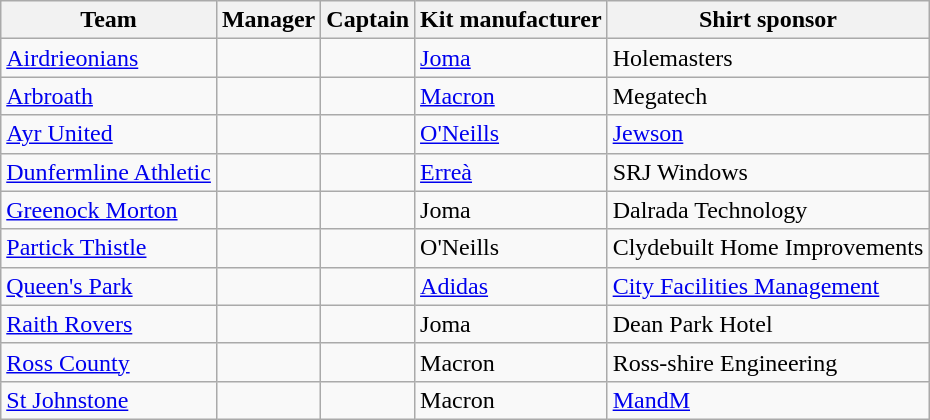<table class="wikitable sortable">
<tr>
<th>Team</th>
<th>Manager</th>
<th>Captain</th>
<th>Kit manufacturer</th>
<th>Shirt sponsor</th>
</tr>
<tr>
<td><a href='#'>Airdrieonians</a></td>
<td> </td>
<td> </td>
<td><a href='#'>Joma</a></td>
<td>Holemasters</td>
</tr>
<tr>
<td><a href='#'>Arbroath</a></td>
<td> <br> </td>
<td> </td>
<td><a href='#'>Macron</a></td>
<td>Megatech</td>
</tr>
<tr>
<td><a href='#'>Ayr United</a></td>
<td> </td>
<td> </td>
<td><a href='#'>O'Neills</a></td>
<td><a href='#'>Jewson</a></td>
</tr>
<tr>
<td><a href='#'>Dunfermline Athletic</a></td>
<td> </td>
<td> </td>
<td><a href='#'>Erreà</a></td>
<td>SRJ Windows</td>
</tr>
<tr>
<td><a href='#'>Greenock Morton</a></td>
<td> </td>
<td> </td>
<td>Joma</td>
<td>Dalrada Technology</td>
</tr>
<tr>
<td><a href='#'>Partick Thistle</a></td>
<td> </td>
<td> </td>
<td>O'Neills</td>
<td>Clydebuilt Home Improvements</td>
</tr>
<tr>
<td><a href='#'>Queen's Park</a></td>
<td> </td>
<td> </td>
<td><a href='#'>Adidas</a></td>
<td><a href='#'>City Facilities Management</a></td>
</tr>
<tr>
<td><a href='#'>Raith Rovers</a></td>
<td> </td>
<td> </td>
<td>Joma</td>
<td>Dean Park Hotel</td>
</tr>
<tr>
<td><a href='#'>Ross County</a></td>
<td> </td>
<td> </td>
<td>Macron</td>
<td>Ross-shire Engineering</td>
</tr>
<tr>
<td><a href='#'>St Johnstone</a></td>
<td> </td>
<td> </td>
<td>Macron</td>
<td><a href='#'>MandM</a></td>
</tr>
</table>
